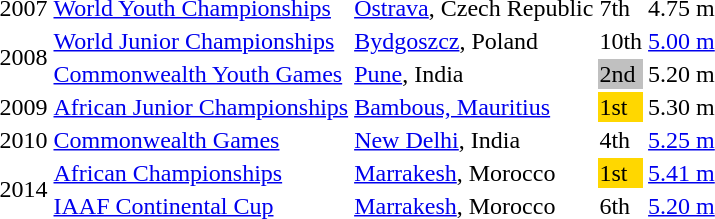<table>
<tr>
<td>2007</td>
<td><a href='#'>World Youth Championships</a></td>
<td><a href='#'>Ostrava</a>, Czech Republic</td>
<td>7th</td>
<td>4.75 m</td>
</tr>
<tr>
<td rowspan=2>2008</td>
<td><a href='#'>World Junior Championships</a></td>
<td><a href='#'>Bydgoszcz</a>, Poland</td>
<td>10th</td>
<td><a href='#'>5.00 m</a></td>
</tr>
<tr>
<td><a href='#'>Commonwealth Youth Games</a></td>
<td><a href='#'>Pune</a>, India</td>
<td bgcolor=silver>2nd</td>
<td>5.20 m</td>
</tr>
<tr>
<td>2009</td>
<td><a href='#'>African Junior Championships</a></td>
<td><a href='#'>Bambous, Mauritius</a></td>
<td bgcolor=gold>1st</td>
<td>5.30 m </td>
</tr>
<tr>
<td>2010</td>
<td><a href='#'>Commonwealth Games</a></td>
<td><a href='#'>New Delhi</a>, India</td>
<td>4th</td>
<td><a href='#'>5.25 m</a></td>
</tr>
<tr>
<td rowspan=2>2014</td>
<td><a href='#'>African Championships</a></td>
<td><a href='#'>Marrakesh</a>, Morocco</td>
<td bgcolor=gold>1st</td>
<td><a href='#'>5.41 m</a> </td>
</tr>
<tr>
<td><a href='#'>IAAF Continental Cup</a></td>
<td><a href='#'>Marrakesh</a>, Morocco</td>
<td>6th</td>
<td><a href='#'>5.20 m</a></td>
</tr>
</table>
